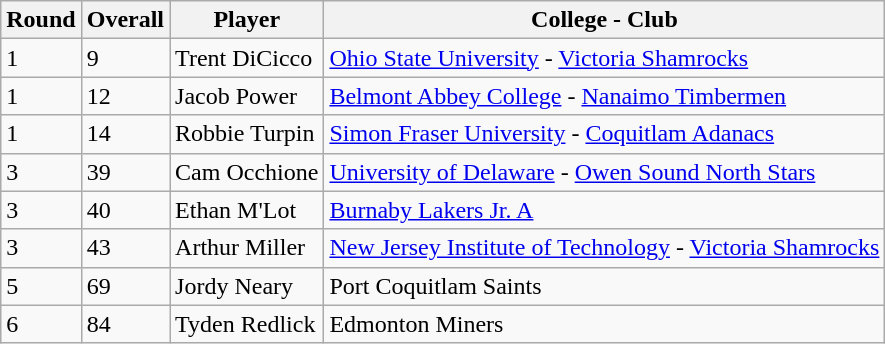<table class="wikitable">
<tr>
<th>Round</th>
<th>Overall</th>
<th>Player</th>
<th>College - Club</th>
</tr>
<tr>
<td>1</td>
<td>9</td>
<td>Trent DiCicco</td>
<td><a href='#'>Ohio State University</a> - <a href='#'>Victoria Shamrocks</a></td>
</tr>
<tr>
<td>1</td>
<td>12</td>
<td>Jacob Power</td>
<td><a href='#'>Belmont Abbey College</a> - <a href='#'>Nanaimo Timbermen</a></td>
</tr>
<tr>
<td>1</td>
<td>14</td>
<td>Robbie Turpin</td>
<td><a href='#'>Simon Fraser University</a> - <a href='#'>Coquitlam Adanacs</a></td>
</tr>
<tr>
<td>3</td>
<td>39</td>
<td>Cam Occhione</td>
<td><a href='#'>University of Delaware</a> - <a href='#'>Owen Sound North Stars</a></td>
</tr>
<tr>
<td>3</td>
<td>40</td>
<td>Ethan M'Lot</td>
<td><a href='#'>Burnaby Lakers Jr. A</a></td>
</tr>
<tr>
<td>3</td>
<td>43</td>
<td>Arthur Miller</td>
<td><a href='#'>New Jersey Institute of Technology</a> - <a href='#'>Victoria Shamrocks</a></td>
</tr>
<tr>
<td>5</td>
<td>69</td>
<td>Jordy Neary</td>
<td>Port Coquitlam Saints</td>
</tr>
<tr>
<td>6</td>
<td>84</td>
<td>Tyden Redlick</td>
<td>Edmonton Miners</td>
</tr>
</table>
